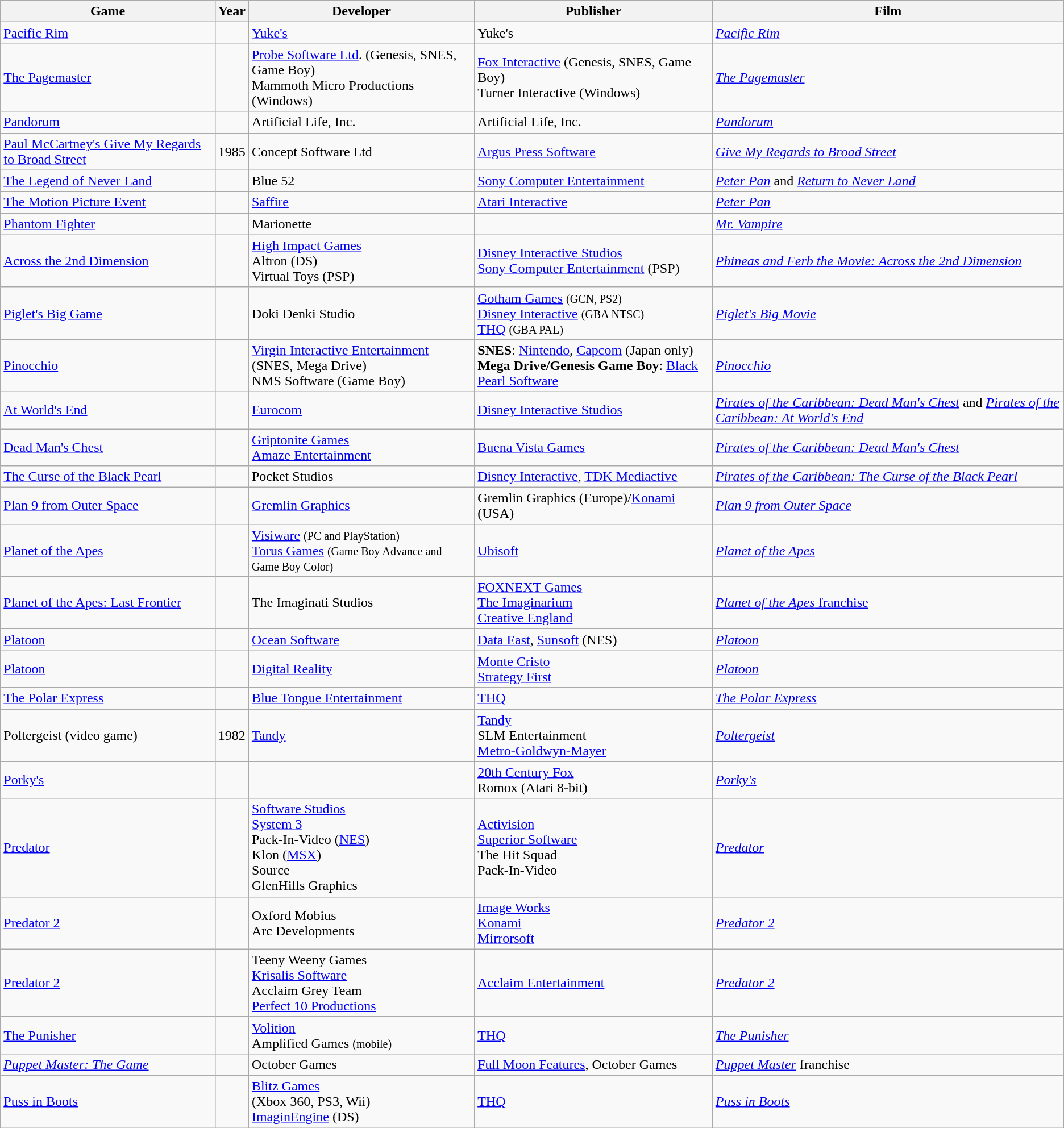<table class="wikitable sortable">
<tr>
<th>Game</th>
<th>Year</th>
<th>Developer</th>
<th>Publisher</th>
<th>Film</th>
</tr>
<tr>
<td><a href='#'>Pacific Rim</a></td>
<td></td>
<td><a href='#'>Yuke's</a></td>
<td>Yuke's</td>
<td><em><a href='#'>Pacific Rim</a></em></td>
</tr>
<tr>
<td><a href='#'>The Pagemaster</a></td>
<td></td>
<td><a href='#'>Probe Software Ltd</a>. (Genesis, SNES, Game Boy)<br>Mammoth Micro Productions (Windows)</td>
<td><a href='#'>Fox Interactive</a> (Genesis, SNES, Game Boy)<br>Turner Interactive (Windows)</td>
<td><em><a href='#'>The Pagemaster</a></em></td>
</tr>
<tr>
<td><a href='#'>Pandorum</a></td>
<td></td>
<td>Artificial Life, Inc.</td>
<td>Artificial Life, Inc.</td>
<td><em><a href='#'>Pandorum</a></em></td>
</tr>
<tr>
<td><a href='#'>Paul McCartney's Give My Regards to Broad Street</a></td>
<td>1985</td>
<td>Concept Software Ltd</td>
<td><a href='#'>Argus Press Software</a></td>
<td><em><a href='#'>Give My Regards to Broad Street</a></em></td>
</tr>
<tr>
<td><a href='#'>The Legend of Never Land</a></td>
<td></td>
<td>Blue 52</td>
<td><a href='#'>Sony Computer Entertainment</a></td>
<td><em><a href='#'>Peter Pan</a></em> and <em><a href='#'>Return to Never Land</a></em></td>
</tr>
<tr>
<td><a href='#'>The Motion Picture Event</a></td>
<td></td>
<td><a href='#'>Saffire</a></td>
<td><a href='#'>Atari Interactive</a></td>
<td><em><a href='#'>Peter Pan</a></em></td>
</tr>
<tr>
<td><a href='#'>Phantom Fighter</a></td>
<td></td>
<td>Marionette</td>
<td></td>
<td><em><a href='#'>Mr. Vampire</a></em></td>
</tr>
<tr>
<td><a href='#'>Across the 2nd Dimension</a></td>
<td></td>
<td><a href='#'>High Impact Games</a><br>Altron (DS)<br>Virtual Toys (PSP)</td>
<td><a href='#'>Disney Interactive Studios</a><br><a href='#'>Sony Computer Entertainment</a> (PSP) </td>
<td><em><a href='#'>Phineas and Ferb the Movie: Across the 2nd Dimension</a></em></td>
</tr>
<tr>
<td><a href='#'>Piglet's Big Game</a></td>
<td></td>
<td>Doki Denki Studio</td>
<td><a href='#'>Gotham Games</a> <small>(GCN, PS2)</small><br> <a href='#'>Disney Interactive</a> <small>(GBA NTSC)</small><br> <a href='#'>THQ</a> <small>(GBA PAL)</small></td>
<td><em><a href='#'>Piglet's Big Movie</a></em></td>
</tr>
<tr>
<td><a href='#'>Pinocchio</a></td>
<td></td>
<td><a href='#'>Virgin Interactive Entertainment</a> (SNES, Mega Drive) <br> NMS Software (Game Boy)</td>
<td><strong>SNES</strong>: <a href='#'>Nintendo</a>, <a href='#'>Capcom</a> (Japan only)  <br> <strong>Mega Drive/Genesis</strong>   <strong>Game Boy</strong>: <a href='#'>Black Pearl Software</a></td>
<td><em><a href='#'>Pinocchio</a></em></td>
</tr>
<tr>
<td><a href='#'>At World's End</a></td>
<td></td>
<td><a href='#'>Eurocom</a></td>
<td><a href='#'>Disney Interactive Studios</a></td>
<td><em><a href='#'>Pirates of the Caribbean: Dead Man's Chest</a></em> and <em><a href='#'>Pirates of the Caribbean: At World's End</a></em></td>
</tr>
<tr>
<td><a href='#'>Dead Man's Chest</a></td>
<td></td>
<td><a href='#'>Griptonite Games</a><br><a href='#'>Amaze Entertainment</a></td>
<td><a href='#'>Buena Vista Games</a></td>
<td><em><a href='#'>Pirates of the Caribbean: Dead Man's Chest</a></em></td>
</tr>
<tr>
<td><a href='#'>The Curse of the Black Pearl</a></td>
<td></td>
<td>Pocket Studios</td>
<td><a href='#'>Disney Interactive</a>, <a href='#'>TDK Mediactive</a></td>
<td><em><a href='#'>Pirates of the Caribbean: The Curse of the Black Pearl</a></em></td>
</tr>
<tr>
<td><a href='#'>Plan 9 from Outer Space</a></td>
<td></td>
<td><a href='#'>Gremlin Graphics</a></td>
<td>Gremlin Graphics (Europe)/<a href='#'>Konami</a> (USA)</td>
<td><em><a href='#'>Plan 9 from Outer Space</a></em></td>
</tr>
<tr>
<td><a href='#'>Planet of the Apes</a></td>
<td></td>
<td><a href='#'>Visiware</a> <small>(PC and PlayStation)</small><br> <a href='#'>Torus Games</a> <small>(Game Boy Advance and Game Boy Color)</small></td>
<td><a href='#'>Ubisoft</a></td>
<td><em><a href='#'>Planet of the Apes</a></em></td>
</tr>
<tr>
<td><a href='#'>Planet of the Apes: Last Frontier</a></td>
<td></td>
<td>The Imaginati Studios</td>
<td><a href='#'>FOXNEXT Games</a><br><a href='#'>The Imaginarium</a><br><a href='#'>Creative England</a></td>
<td><a href='#'><em>Planet of the Apes</em> franchise</a></td>
</tr>
<tr>
<td><a href='#'>Platoon</a></td>
<td></td>
<td><a href='#'>Ocean Software</a></td>
<td><a href='#'>Data East</a>, <a href='#'>Sunsoft</a> (NES)</td>
<td><em><a href='#'>Platoon</a></em></td>
</tr>
<tr>
<td><a href='#'>Platoon</a></td>
<td></td>
<td><a href='#'>Digital Reality</a></td>
<td><a href='#'>Monte Cristo</a><br><a href='#'>Strategy First</a></td>
<td><em><a href='#'>Platoon</a></em></td>
</tr>
<tr>
<td><a href='#'>The Polar Express</a></td>
<td></td>
<td><a href='#'>Blue Tongue Entertainment</a></td>
<td><a href='#'>THQ</a></td>
<td><em><a href='#'>The Polar Express</a></em></td>
</tr>
<tr>
<td>Poltergeist (video game)</td>
<td>1982</td>
<td><a href='#'>Tandy</a></td>
<td><a href='#'>Tandy</a><br>SLM Entertainment<br><a href='#'>Metro-Goldwyn-Mayer</a></td>
<td><a href='#'><em>Poltergeist</em></a></td>
</tr>
<tr>
<td><a href='#'>Porky's</a></td>
<td></td>
<td></td>
<td><a href='#'>20th Century Fox</a><br>Romox (Atari 8-bit)</td>
<td><em><a href='#'>Porky's</a></em></td>
</tr>
<tr>
<td><a href='#'>Predator</a></td>
<td></td>
<td><a href='#'>Software Studios</a> <br> <a href='#'>System 3</a> <br> Pack-In-Video (<a href='#'>NES</a>) <br> Klon (<a href='#'>MSX</a>) <br> Source <br> GlenHills Graphics</td>
<td><a href='#'>Activision</a> <br> <a href='#'>Superior Software</a> <br> The Hit Squad <br> Pack-In-Video</td>
<td><em><a href='#'>Predator</a></em></td>
</tr>
<tr>
<td><a href='#'>Predator 2</a></td>
<td></td>
<td>Oxford Mobius <br> Arc Developments</td>
<td><a href='#'>Image Works</a> <br> <a href='#'>Konami</a> <br> <a href='#'>Mirrorsoft</a></td>
<td><em><a href='#'>Predator 2</a></em></td>
</tr>
<tr>
<td><a href='#'>Predator 2</a></td>
<td></td>
<td>Teeny Weeny Games <br> <a href='#'>Krisalis Software</a> <br> Acclaim Grey Team <br> <a href='#'>Perfect 10 Productions</a></td>
<td><a href='#'>Acclaim Entertainment</a></td>
<td><em><a href='#'>Predator 2</a></em></td>
</tr>
<tr>
<td><a href='#'>The Punisher</a></td>
<td></td>
<td><a href='#'>Volition</a><br> Amplified Games <small>(mobile)</small></td>
<td><a href='#'>THQ</a></td>
<td><em><a href='#'>The Punisher</a></em></td>
</tr>
<tr>
<td><em><a href='#'>Puppet Master: The Game</a></em></td>
<td></td>
<td>October Games</td>
<td><a href='#'>Full Moon Features</a>, October Games</td>
<td><em><a href='#'>Puppet Master</a></em> franchise</td>
</tr>
<tr>
<td><a href='#'>Puss in Boots</a></td>
<td></td>
<td><a href='#'>Blitz Games</a><br>(Xbox 360, PS3, Wii)<br><a href='#'>ImaginEngine</a> (DS)</td>
<td><a href='#'>THQ</a></td>
<td><em><a href='#'>Puss in Boots</a></em></td>
</tr>
</table>
